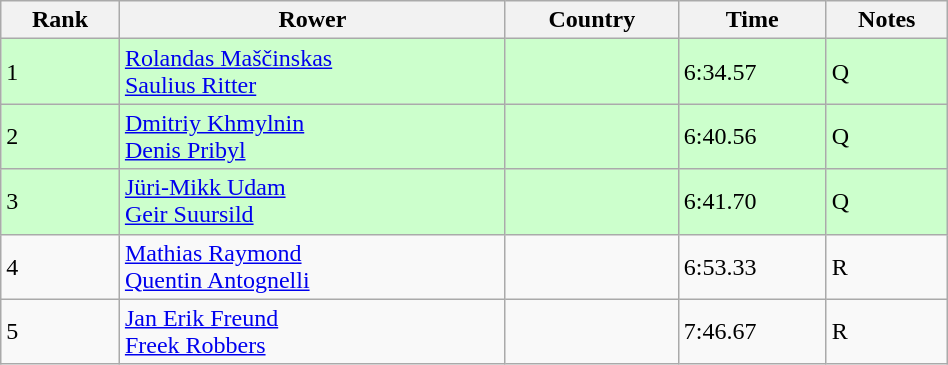<table class="wikitable" width=50%>
<tr>
<th>Rank</th>
<th>Rower</th>
<th>Country</th>
<th>Time</th>
<th>Notes</th>
</tr>
<tr bgcolor=ccffcc>
<td>1</td>
<td><a href='#'>Rolandas Maščinskas</a><br><a href='#'>Saulius Ritter</a></td>
<td></td>
<td>6:34.57</td>
<td>Q</td>
</tr>
<tr bgcolor=ccffcc>
<td>2</td>
<td><a href='#'>Dmitriy Khmylnin</a><br><a href='#'>Denis Pribyl</a></td>
<td></td>
<td>6:40.56</td>
<td>Q</td>
</tr>
<tr bgcolor=ccffcc>
<td>3</td>
<td><a href='#'>Jüri-Mikk Udam</a><br><a href='#'>Geir Suursild</a></td>
<td></td>
<td>6:41.70</td>
<td>Q</td>
</tr>
<tr>
<td>4</td>
<td><a href='#'>Mathias Raymond</a><br><a href='#'>Quentin Antognelli</a></td>
<td></td>
<td>6:53.33</td>
<td>R</td>
</tr>
<tr>
<td>5</td>
<td><a href='#'>Jan Erik Freund</a><br><a href='#'>Freek Robbers</a></td>
<td></td>
<td>7:46.67</td>
<td>R</td>
</tr>
</table>
